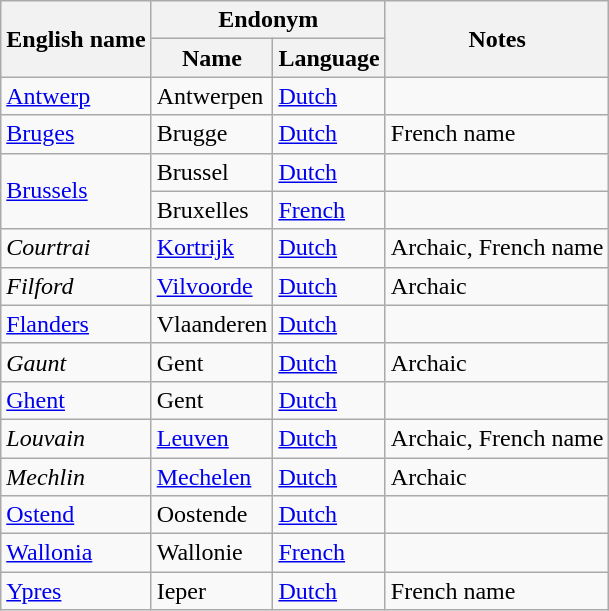<table class="wikitable sortable mw-collapsible">
<tr>
<th rowspan="2">English name</th>
<th colspan="2">Endonym</th>
<th rowspan="2">Notes</th>
</tr>
<tr>
<th>Name</th>
<th>Language</th>
</tr>
<tr>
<td><a href='#'>Antwerp</a></td>
<td>Antwerpen</td>
<td><a href='#'>Dutch</a></td>
<td></td>
</tr>
<tr>
<td><a href='#'>Bruges</a></td>
<td>Brugge</td>
<td><a href='#'>Dutch</a></td>
<td>French name</td>
</tr>
<tr>
<td rowspan="2"><a href='#'>Brussels</a></td>
<td>Brussel</td>
<td><a href='#'>Dutch</a></td>
<td></td>
</tr>
<tr>
<td>Bruxelles</td>
<td><a href='#'>French</a></td>
<td></td>
</tr>
<tr>
<td><em>Courtrai</em></td>
<td><a href='#'>Kortrijk</a></td>
<td><a href='#'>Dutch</a></td>
<td>Archaic, French name</td>
</tr>
<tr>
<td><em>Filford</em></td>
<td><a href='#'>Vilvoorde</a></td>
<td><a href='#'>Dutch</a></td>
<td>Archaic</td>
</tr>
<tr>
<td><a href='#'>Flanders</a></td>
<td>Vlaanderen</td>
<td><a href='#'>Dutch</a></td>
<td></td>
</tr>
<tr>
<td><em>Gaunt</em></td>
<td>Gent</td>
<td><a href='#'>Dutch</a></td>
<td>Archaic</td>
</tr>
<tr>
<td><a href='#'>Ghent</a></td>
<td>Gent</td>
<td><a href='#'>Dutch</a></td>
<td></td>
</tr>
<tr>
<td><em>Louvain</em></td>
<td><a href='#'>Leuven</a></td>
<td><a href='#'>Dutch</a></td>
<td>Archaic, French name</td>
</tr>
<tr>
<td><em>Mechlin</em></td>
<td><a href='#'>Mechelen</a></td>
<td><a href='#'>Dutch</a></td>
<td>Archaic</td>
</tr>
<tr>
<td><a href='#'>Ostend</a></td>
<td>Oostende</td>
<td><a href='#'>Dutch</a></td>
<td></td>
</tr>
<tr>
<td><a href='#'>Wallonia</a></td>
<td>Wallonie</td>
<td><a href='#'>French</a></td>
<td></td>
</tr>
<tr>
<td><a href='#'>Ypres</a></td>
<td>Ieper</td>
<td><a href='#'>Dutch</a></td>
<td>French name</td>
</tr>
</table>
